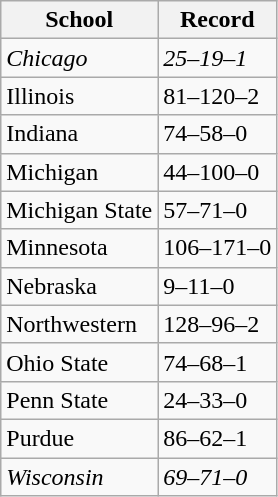<table class="wikitable">
<tr>
<th>School</th>
<th>Record<br></th>
</tr>
<tr>
<td><em>Chicago</em></td>
<td><em>25–19–1</em></td>
</tr>
<tr>
<td>Illinois</td>
<td>81–120–2</td>
</tr>
<tr>
<td>Indiana</td>
<td>74–58–0</td>
</tr>
<tr>
<td>Michigan</td>
<td>44–100–0</td>
</tr>
<tr>
<td>Michigan State</td>
<td>57–71–0</td>
</tr>
<tr>
<td>Minnesota</td>
<td>106–171–0</td>
</tr>
<tr>
<td>Nebraska</td>
<td>9–11–0</td>
</tr>
<tr>
<td>Northwestern</td>
<td>128–96–2</td>
</tr>
<tr>
<td>Ohio State</td>
<td>74–68–1</td>
</tr>
<tr>
<td>Penn State</td>
<td>24–33–0</td>
</tr>
<tr>
<td>Purdue</td>
<td>86–62–1</td>
</tr>
<tr>
<td><em>Wisconsin</em></td>
<td><em>69–71–0</em></td>
</tr>
</table>
